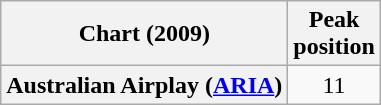<table class="wikitable plainrowheaders" style="text-align:center">
<tr>
<th>Chart (2009)</th>
<th>Peak<br>position</th>
</tr>
<tr>
<th scope="row">Australian Airplay (<a href='#'>ARIA</a>)</th>
<td>11</td>
</tr>
</table>
